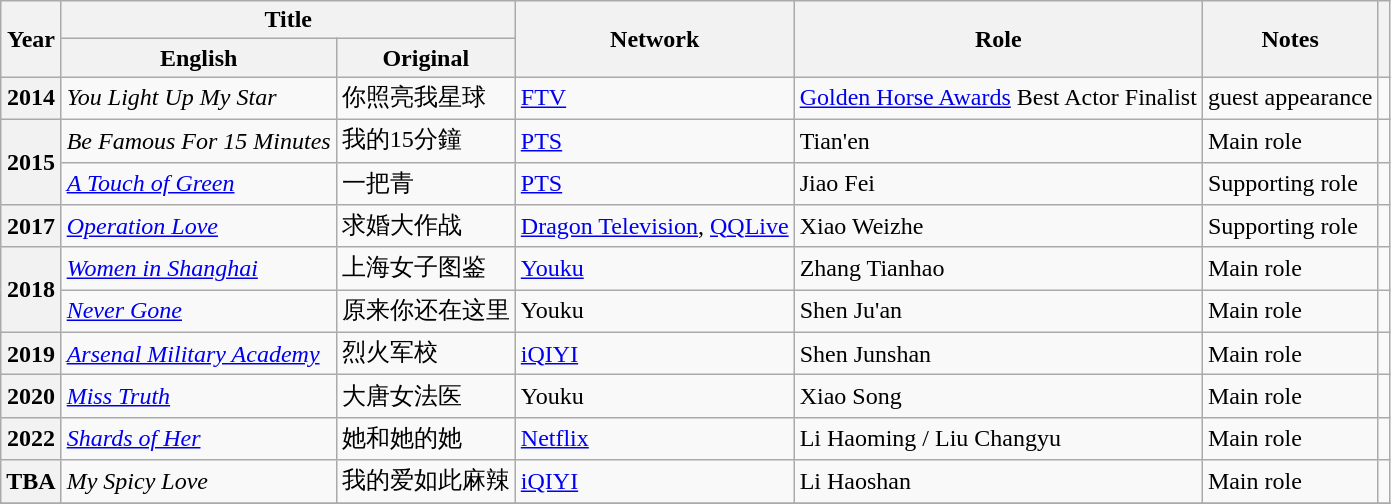<table class="wikitable sortable plainrowheaders">
<tr>
<th scope="col" rowspan="2">Year</th>
<th scope="col" colspan="2">Title</th>
<th scope="col" rowspan="2">Network</th>
<th scope="col" rowspan="2">Role</th>
<th scope="col" rowspan="2">Notes</th>
<th scope="col" rowspan="2" class="unsortable"></th>
</tr>
<tr>
<th scope="col">English</th>
<th scope="col">Original</th>
</tr>
<tr>
<th scope="row" rowspan="1">2014</th>
<td><em>You Light Up My Star</em></td>
<td>你照亮我星球</td>
<td><a href='#'>FTV</a></td>
<td><a href='#'>Golden Horse Awards</a> Best Actor Finalist</td>
<td>guest appearance</td>
<td></td>
</tr>
<tr>
<th scope="row" rowspan="2">2015</th>
<td><em>Be Famous For 15 Minutes</em></td>
<td>我的15分鐘</td>
<td><a href='#'>PTS</a></td>
<td>Tian'en</td>
<td>Main role</td>
<td></td>
</tr>
<tr>
<td><em><a href='#'>A Touch of Green</a></em></td>
<td>一把青</td>
<td><a href='#'>PTS</a></td>
<td>Jiao Fei</td>
<td>Supporting role</td>
<td></td>
</tr>
<tr>
<th scope="row">2017</th>
<td><em><a href='#'>Operation Love</a></em></td>
<td>求婚大作战</td>
<td><a href='#'>Dragon Television</a>, <a href='#'>QQLive</a></td>
<td>Xiao Weizhe</td>
<td>Supporting role</td>
<td></td>
</tr>
<tr>
<th rowspan="2"scope="row">2018</th>
<td><em><a href='#'>Women in Shanghai</a></em></td>
<td>上海女子图鉴</td>
<td><a href='#'>Youku</a></td>
<td>Zhang Tianhao</td>
<td>Main role</td>
<td></td>
</tr>
<tr>
<td><em><a href='#'>Never Gone</a></em></td>
<td>原来你还在这里</td>
<td>Youku</td>
<td>Shen Ju'an</td>
<td>Main role</td>
<td></td>
</tr>
<tr>
<th scope="row">2019</th>
<td><em><a href='#'>Arsenal Military Academy</a></em></td>
<td>烈火军校</td>
<td><a href='#'>iQIYI</a></td>
<td>Shen Junshan</td>
<td>Main role</td>
<td></td>
</tr>
<tr>
<th rowspan="1"scope="row">2020</th>
<td><em><a href='#'>Miss Truth</a></em></td>
<td>大唐女法医</td>
<td>Youku</td>
<td>Xiao Song</td>
<td>Main role</td>
<td></td>
</tr>
<tr>
<th scope="row">2022</th>
<td><em><a href='#'>Shards of Her</a></em></td>
<td>她和她的她</td>
<td><a href='#'>Netflix</a></td>
<td>Li Haoming / Liu Changyu</td>
<td>Main role</td>
<td></td>
</tr>
<tr>
<th scope="row">TBA</th>
<td><em>My Spicy Love</em></td>
<td>我的爱如此麻辣</td>
<td><a href='#'>iQIYI</a></td>
<td>Li Haoshan</td>
<td>Main role</td>
<td></td>
</tr>
<tr>
</tr>
</table>
